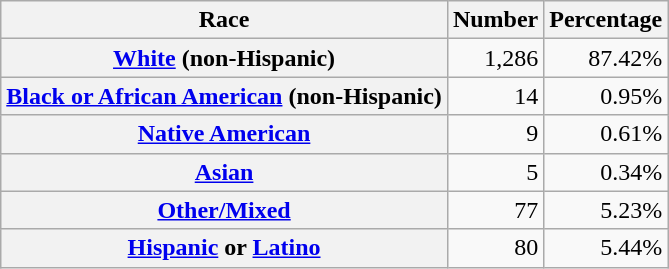<table class="wikitable" style="text-align:right">
<tr>
<th scope="col">Race</th>
<th scope="col">Number</th>
<th scope="col">Percentage</th>
</tr>
<tr>
<th scope="row"><a href='#'>White</a> (non-Hispanic)</th>
<td>1,286</td>
<td>87.42%</td>
</tr>
<tr>
<th scope="row"><a href='#'>Black or African American</a> (non-Hispanic)</th>
<td>14</td>
<td>0.95%</td>
</tr>
<tr>
<th scope="row"><a href='#'>Native American</a></th>
<td>9</td>
<td>0.61%</td>
</tr>
<tr>
<th scope="row"><a href='#'>Asian</a></th>
<td>5</td>
<td>0.34%</td>
</tr>
<tr>
<th scope="row"><a href='#'>Other/Mixed</a></th>
<td>77</td>
<td>5.23%</td>
</tr>
<tr>
<th scope="row"><a href='#'>Hispanic</a> or <a href='#'>Latino</a></th>
<td>80</td>
<td>5.44%</td>
</tr>
</table>
